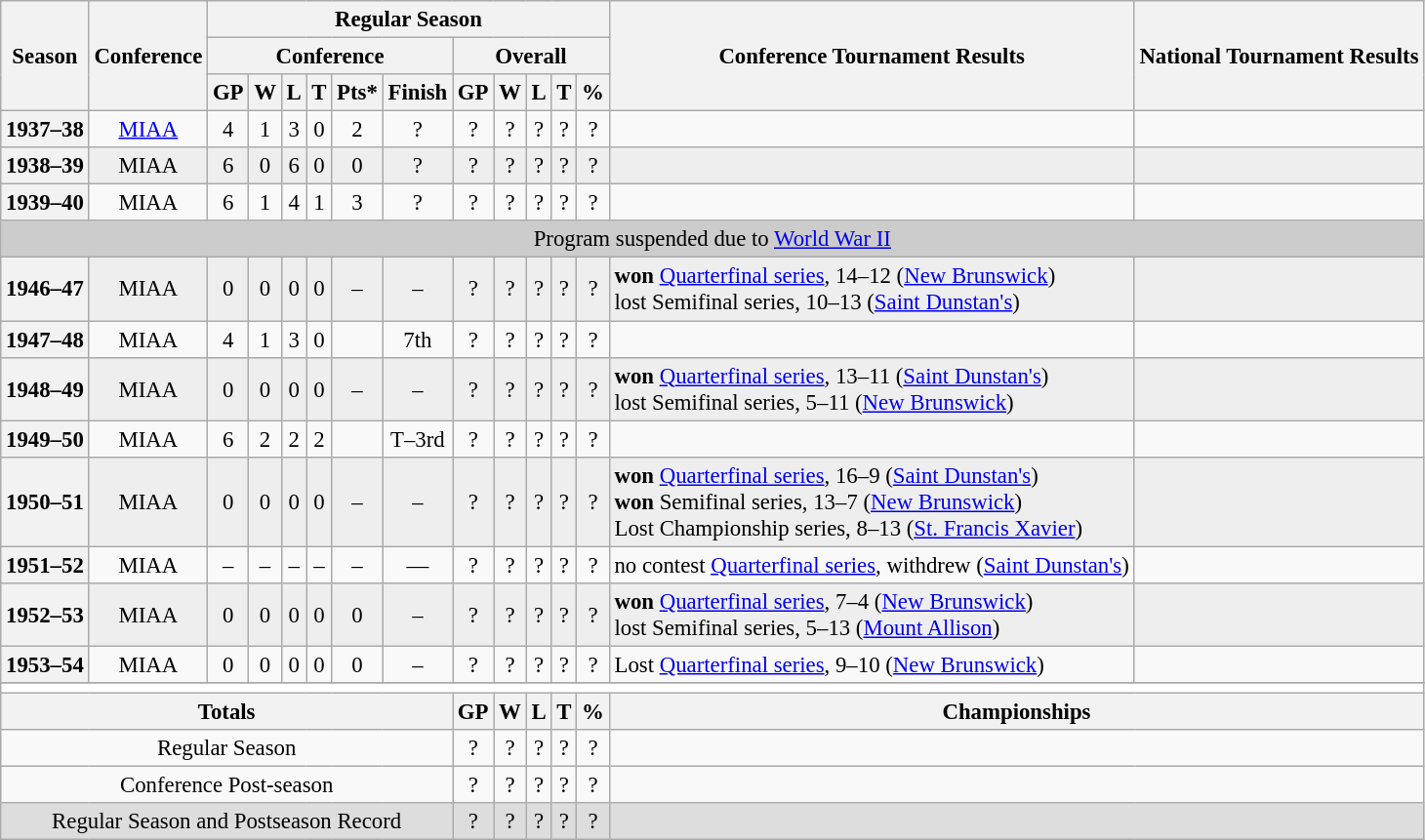<table class="wikitable" style="text-align: center; font-size: 95%">
<tr>
<th rowspan="3">Season</th>
<th rowspan="3">Conference</th>
<th colspan="11">Regular Season</th>
<th rowspan="3">Conference Tournament Results</th>
<th rowspan="3">National Tournament Results</th>
</tr>
<tr>
<th colspan="6">Conference</th>
<th colspan="5">Overall</th>
</tr>
<tr>
<th>GP</th>
<th>W</th>
<th>L</th>
<th>T</th>
<th>Pts*</th>
<th>Finish</th>
<th>GP</th>
<th>W</th>
<th>L</th>
<th>T</th>
<th>%</th>
</tr>
<tr>
<th>1937–38</th>
<td><a href='#'>MIAA</a></td>
<td>4</td>
<td>1</td>
<td>3</td>
<td>0</td>
<td>2</td>
<td>?</td>
<td>?</td>
<td>?</td>
<td>?</td>
<td>?</td>
<td>?</td>
<td align="left"></td>
<td align="left"></td>
</tr>
<tr bgcolor=eeeeee>
<th>1938–39</th>
<td>MIAA</td>
<td>6</td>
<td>0</td>
<td>6</td>
<td>0</td>
<td>0</td>
<td>?</td>
<td>?</td>
<td>?</td>
<td>?</td>
<td>?</td>
<td>?</td>
<td align="left"></td>
<td align="left"></td>
</tr>
<tr>
<th>1939–40</th>
<td>MIAA</td>
<td>6</td>
<td>1</td>
<td>4</td>
<td>1</td>
<td>3</td>
<td>?</td>
<td>?</td>
<td>?</td>
<td>?</td>
<td>?</td>
<td>?</td>
<td align="left"></td>
<td align="left"></td>
</tr>
<tr>
<td style="background:#cccccc;" colspan="18">Program suspended due to <a href='#'>World War II</a></td>
</tr>
<tr bgcolor=eeeeee>
<th>1946–47</th>
<td>MIAA</td>
<td>0</td>
<td>0</td>
<td>0</td>
<td>0</td>
<td>–</td>
<td>–</td>
<td>?</td>
<td>?</td>
<td>?</td>
<td>?</td>
<td>?</td>
<td align="left"><strong>won</strong> <a href='#'>Quarterfinal series</a>, 14–12 (<a href='#'>New Brunswick</a>)<br>lost Semifinal series, 10–13 (<a href='#'>Saint Dunstan's</a>)</td>
<td align="left"></td>
</tr>
<tr>
<th>1947–48</th>
<td>MIAA</td>
<td>4</td>
<td>1</td>
<td>3</td>
<td>0</td>
<td></td>
<td>7th</td>
<td>?</td>
<td>?</td>
<td>?</td>
<td>?</td>
<td>?</td>
<td align="left"></td>
<td align="left"></td>
</tr>
<tr bgcolor=eeeeee>
<th>1948–49</th>
<td>MIAA</td>
<td>0</td>
<td>0</td>
<td>0</td>
<td>0</td>
<td>–</td>
<td>–</td>
<td>?</td>
<td>?</td>
<td>?</td>
<td>?</td>
<td>?</td>
<td align="left"><strong>won</strong> <a href='#'>Quarterfinal series</a>, 13–11 (<a href='#'>Saint Dunstan's</a>)<br>lost Semifinal series, 5–11 (<a href='#'>New Brunswick</a>)</td>
<td align="left"></td>
</tr>
<tr>
<th>1949–50</th>
<td>MIAA</td>
<td>6</td>
<td>2</td>
<td>2</td>
<td>2</td>
<td></td>
<td>T–3rd</td>
<td>?</td>
<td>?</td>
<td>?</td>
<td>?</td>
<td>?</td>
<td align="left"></td>
<td align="left"></td>
</tr>
<tr bgcolor=eeeeee>
<th>1950–51</th>
<td>MIAA</td>
<td>0</td>
<td>0</td>
<td>0</td>
<td>0</td>
<td>–</td>
<td>–</td>
<td>?</td>
<td>?</td>
<td>?</td>
<td>?</td>
<td>?</td>
<td align="left"><strong>won</strong> <a href='#'>Quarterfinal series</a>, 16–9 (<a href='#'>Saint Dunstan's</a>)<br><strong>won</strong> Semifinal series, 13–7 (<a href='#'>New Brunswick</a>)<br>Lost Championship series, 8–13 (<a href='#'>St. Francis Xavier</a>)</td>
<td align="left"></td>
</tr>
<tr>
<th>1951–52</th>
<td>MIAA</td>
<td>–</td>
<td>–</td>
<td>–</td>
<td>–</td>
<td>–</td>
<td>—</td>
<td>?</td>
<td>?</td>
<td>?</td>
<td>?</td>
<td>?</td>
<td align="left">no contest <a href='#'>Quarterfinal series</a>, withdrew (<a href='#'>Saint Dunstan's</a>)</td>
<td align="left"></td>
</tr>
<tr bgcolor=eeeeee>
<th>1952–53</th>
<td>MIAA</td>
<td>0</td>
<td>0</td>
<td>0</td>
<td>0</td>
<td>0</td>
<td>–</td>
<td>?</td>
<td>?</td>
<td>?</td>
<td>?</td>
<td>?</td>
<td align="left"><strong>won</strong> <a href='#'>Quarterfinal series</a>, 7–4 (<a href='#'>New Brunswick</a>)<br>lost Semifinal series, 5–13 (<a href='#'>Mount Allison</a>)</td>
<td align="left"></td>
</tr>
<tr>
<th>1953–54</th>
<td>MIAA</td>
<td>0</td>
<td>0</td>
<td>0</td>
<td>0</td>
<td>0</td>
<td>–</td>
<td>?</td>
<td>?</td>
<td>?</td>
<td>?</td>
<td>?</td>
<td align="left">Lost <a href='#'>Quarterfinal series</a>, 9–10 (<a href='#'>New Brunswick</a>)</td>
<td align="left"></td>
</tr>
<tr>
</tr>
<tr ->
</tr>
<tr>
<td colspan="15" style="background:#fff;"></td>
</tr>
<tr>
<th colspan="8">Totals</th>
<th>GP</th>
<th>W</th>
<th>L</th>
<th>T</th>
<th>%</th>
<th colspan="2">Championships</th>
</tr>
<tr>
<td colspan="8">Regular Season</td>
<td>?</td>
<td>?</td>
<td>?</td>
<td>?</td>
<td>?</td>
<td colspan="2" align="left"></td>
</tr>
<tr>
<td colspan="8">Conference Post-season</td>
<td>?</td>
<td>?</td>
<td>?</td>
<td>?</td>
<td>?</td>
<td colspan="2" align="left"></td>
</tr>
<tr bgcolor=dddddd>
<td colspan="8">Regular Season and Postseason Record</td>
<td>?</td>
<td>?</td>
<td>?</td>
<td>?</td>
<td>?</td>
<td colspan="2" align="left"></td>
</tr>
</table>
